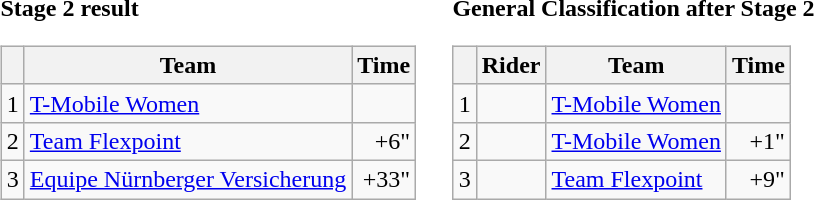<table>
<tr>
<td><strong>Stage 2 result</strong><br><table class=wikitable>
<tr>
<th></th>
<th>Team</th>
<th>Time</th>
</tr>
<tr>
<td>1</td>
<td><a href='#'>T-Mobile Women</a></td>
<td align=right></td>
</tr>
<tr>
<td>2</td>
<td><a href='#'>Team Flexpoint</a></td>
<td align=right>+6"</td>
</tr>
<tr>
<td>3</td>
<td><a href='#'>Equipe Nürnberger Versicherung</a></td>
<td align=right>+33"</td>
</tr>
</table>
</td>
<td></td>
<td><strong>General Classification after Stage 2</strong><br><table class="wikitable">
<tr>
<th></th>
<th>Rider</th>
<th>Team</th>
<th>Time</th>
</tr>
<tr>
<td>1</td>
<td></td>
<td><a href='#'>T-Mobile Women</a></td>
<td align=right></td>
</tr>
<tr>
<td>2</td>
<td></td>
<td><a href='#'>T-Mobile Women</a></td>
<td align=right>+1"</td>
</tr>
<tr>
<td>3</td>
<td></td>
<td><a href='#'>Team Flexpoint</a></td>
<td align=right>+9"</td>
</tr>
</table>
</td>
</tr>
</table>
